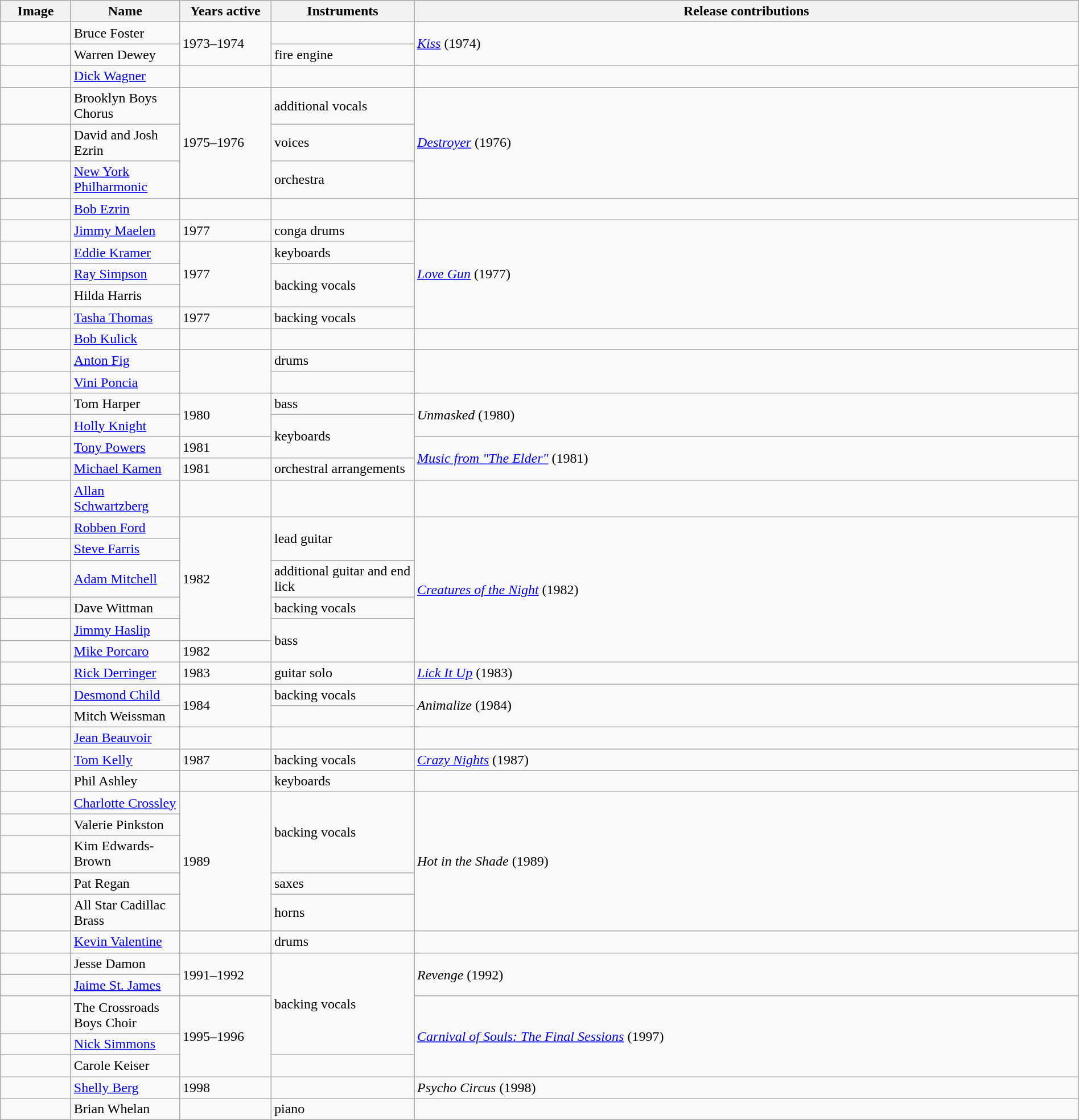<table class="wikitable" width="100%">
<tr>
<th width="75">Image</th>
<th width="120">Name</th>
<th width="100">Years active</th>
<th width="160">Instruments</th>
<th>Release contributions</th>
</tr>
<tr>
<td></td>
<td>Bruce Foster</td>
<td rowspan="2">1973–1974</td>
<td></td>
<td rowspan="2"><em><a href='#'>Kiss</a></em> (1974)</td>
</tr>
<tr>
<td></td>
<td>Warren Dewey</td>
<td>fire engine</td>
</tr>
<tr>
<td></td>
<td><a href='#'>Dick Wagner</a></td>
<td></td>
<td></td>
<td></td>
</tr>
<tr>
<td></td>
<td>Brooklyn Boys Chorus</td>
<td rowspan="3">1975–1976</td>
<td>additional vocals</td>
<td rowspan="3"><em><a href='#'>Destroyer</a></em> (1976)</td>
</tr>
<tr>
<td></td>
<td>David and Josh Ezrin</td>
<td>voices</td>
</tr>
<tr>
<td></td>
<td><a href='#'>New York Philharmonic</a></td>
<td>orchestra</td>
</tr>
<tr>
<td></td>
<td><a href='#'>Bob Ezrin</a></td>
<td></td>
<td></td>
<td></td>
</tr>
<tr>
<td></td>
<td><a href='#'>Jimmy Maelen</a></td>
<td>1977 </td>
<td>conga drums</td>
<td rowspan="5"><em><a href='#'>Love Gun</a></em> (1977)</td>
</tr>
<tr>
<td></td>
<td><a href='#'>Eddie Kramer</a></td>
<td rowspan="3">1977</td>
<td>keyboards</td>
</tr>
<tr>
<td></td>
<td><a href='#'>Ray Simpson</a></td>
<td rowspan="2">backing vocals</td>
</tr>
<tr>
<td></td>
<td>Hilda Harris</td>
</tr>
<tr>
<td></td>
<td><a href='#'>Tasha Thomas</a></td>
<td>1977 </td>
<td>backing vocals</td>
</tr>
<tr>
<td></td>
<td><a href='#'>Bob Kulick</a></td>
<td></td>
<td></td>
<td></td>
</tr>
<tr>
<td></td>
<td><a href='#'>Anton Fig</a></td>
<td rowspan="2"></td>
<td>drums</td>
<td rowspan="2"></td>
</tr>
<tr>
<td></td>
<td><a href='#'>Vini Poncia</a></td>
<td></td>
</tr>
<tr>
<td></td>
<td>Tom Harper</td>
<td rowspan="2">1980</td>
<td>bass</td>
<td rowspan="2"><em>Unmasked</em> (1980)</td>
</tr>
<tr>
<td></td>
<td><a href='#'>Holly Knight</a></td>
<td rowspan="2">keyboards</td>
</tr>
<tr>
<td></td>
<td><a href='#'>Tony Powers</a></td>
<td>1981</td>
<td rowspan="2"><em><a href='#'>Music from "The Elder"</a></em> (1981)</td>
</tr>
<tr>
<td></td>
<td><a href='#'>Michael Kamen</a></td>
<td>1981 </td>
<td>orchestral arrangements</td>
</tr>
<tr>
<td></td>
<td><a href='#'>Allan Schwartzberg</a></td>
<td></td>
<td></td>
<td></td>
</tr>
<tr>
<td></td>
<td><a href='#'>Robben Ford</a></td>
<td rowspan="5">1982</td>
<td rowspan="2">lead guitar</td>
<td rowspan="6"><em><a href='#'>Creatures of the Night</a></em> (1982)</td>
</tr>
<tr>
<td></td>
<td><a href='#'>Steve Farris</a></td>
</tr>
<tr>
<td></td>
<td><a href='#'>Adam Mitchell</a></td>
<td>additional guitar and end lick</td>
</tr>
<tr>
<td></td>
<td>Dave Wittman</td>
<td>backing vocals</td>
</tr>
<tr>
<td></td>
<td><a href='#'>Jimmy Haslip</a></td>
<td rowspan="2">bass</td>
</tr>
<tr>
<td></td>
<td><a href='#'>Mike Porcaro</a></td>
<td>1982 </td>
</tr>
<tr>
<td></td>
<td><a href='#'>Rick Derringer</a></td>
<td>1983</td>
<td>guitar solo</td>
<td><em><a href='#'>Lick It Up</a></em> (1983)</td>
</tr>
<tr>
<td></td>
<td><a href='#'>Desmond Child</a></td>
<td rowspan="2">1984</td>
<td>backing vocals</td>
<td rowspan="2"><em>Animalize</em> (1984)</td>
</tr>
<tr>
<td></td>
<td>Mitch Weissman</td>
<td></td>
</tr>
<tr>
<td></td>
<td><a href='#'>Jean Beauvoir</a></td>
<td></td>
<td></td>
<td></td>
</tr>
<tr>
<td></td>
<td><a href='#'>Tom Kelly</a></td>
<td>1987</td>
<td>backing vocals</td>
<td><em><a href='#'>Crazy Nights</a></em> (1987)</td>
</tr>
<tr>
<td></td>
<td>Phil Ashley</td>
<td> </td>
<td>keyboards</td>
<td></td>
</tr>
<tr>
<td></td>
<td><a href='#'>Charlotte Crossley</a></td>
<td rowspan="5">1989</td>
<td rowspan="3">backing vocals</td>
<td rowspan="5"><em>Hot in the Shade</em> (1989)</td>
</tr>
<tr>
<td></td>
<td>Valerie Pinkston</td>
</tr>
<tr>
<td></td>
<td>Kim Edwards-Brown</td>
</tr>
<tr>
<td></td>
<td>Pat Regan</td>
<td>saxes</td>
</tr>
<tr>
<td></td>
<td>All Star Cadillac Brass</td>
<td>horns</td>
</tr>
<tr>
<td></td>
<td><a href='#'>Kevin Valentine</a></td>
<td></td>
<td>drums</td>
<td></td>
</tr>
<tr>
<td></td>
<td>Jesse Damon</td>
<td rowspan="2">1991–1992</td>
<td rowspan="4">backing vocals</td>
<td rowspan="2"><em>Revenge</em> (1992)</td>
</tr>
<tr>
<td></td>
<td><a href='#'>Jaime St. James</a></td>
</tr>
<tr>
<td></td>
<td>The Crossroads Boys Choir</td>
<td rowspan="3">1995–1996</td>
<td rowspan="3"><em><a href='#'>Carnival of Souls: The Final Sessions</a></em> (1997)</td>
</tr>
<tr>
<td></td>
<td><a href='#'>Nick Simmons</a></td>
</tr>
<tr>
<td></td>
<td>Carole Keiser</td>
<td></td>
</tr>
<tr>
<td></td>
<td><a href='#'>Shelly Berg</a></td>
<td>1998</td>
<td></td>
<td><em>Psycho Circus</em> (1998)</td>
</tr>
<tr>
<td></td>
<td>Brian Whelan</td>
<td></td>
<td>piano</td>
<td></td>
</tr>
</table>
